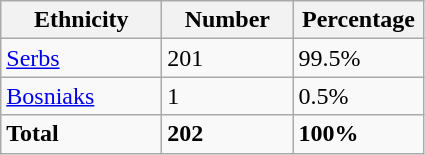<table class="wikitable">
<tr>
<th width="100px">Ethnicity</th>
<th width="80px">Number</th>
<th width="80px">Percentage</th>
</tr>
<tr>
<td><a href='#'>Serbs</a></td>
<td>201</td>
<td>99.5%</td>
</tr>
<tr>
<td><a href='#'>Bosniaks</a></td>
<td>1</td>
<td>0.5%</td>
</tr>
<tr>
<td><strong>Total</strong></td>
<td><strong>202</strong></td>
<td><strong>100%</strong></td>
</tr>
</table>
